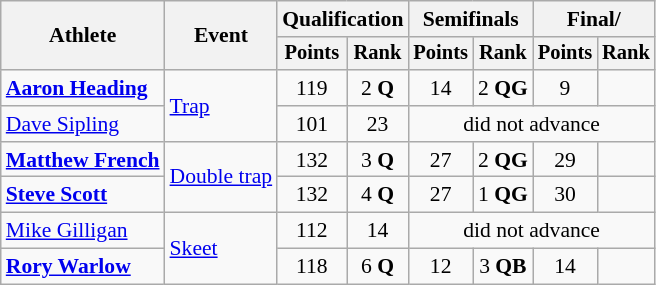<table class="wikitable" style="font-size:90%;">
<tr>
<th rowspan=2>Athlete</th>
<th rowspan=2>Event</th>
<th colspan=2>Qualification</th>
<th colspan=2>Semifinals</th>
<th colspan=2>Final/</th>
</tr>
<tr style="font-size:95%">
<th>Points</th>
<th>Rank</th>
<th>Points</th>
<th>Rank</th>
<th>Points</th>
<th>Rank</th>
</tr>
<tr align=center>
<td align=left><strong><a href='#'>Aaron Heading</a></strong></td>
<td style="text-align:left;" rowspan="2"><a href='#'>Trap</a></td>
<td>119</td>
<td>2 <strong>Q</strong></td>
<td>14</td>
<td>2 <strong>QG</strong></td>
<td>9</td>
<td></td>
</tr>
<tr align=center>
<td align=left><a href='#'>Dave Sipling</a></td>
<td>101</td>
<td>23</td>
<td colspan=4>did not advance</td>
</tr>
<tr align=center>
<td align=left><strong><a href='#'>Matthew French</a></strong></td>
<td style="text-align:left;" rowspan="2"><a href='#'>Double trap</a></td>
<td>132</td>
<td>3 <strong>Q</strong></td>
<td>27</td>
<td>2 <strong>QG</strong></td>
<td>29</td>
<td></td>
</tr>
<tr align=center>
<td align=left><strong><a href='#'>Steve Scott</a></strong></td>
<td>132</td>
<td>4 <strong>Q</strong></td>
<td>27</td>
<td>1 <strong>QG</strong></td>
<td>30</td>
<td></td>
</tr>
<tr align=center>
<td align=left><a href='#'>Mike Gilligan</a></td>
<td style="text-align:left;" rowspan="2"><a href='#'>Skeet</a></td>
<td>112</td>
<td>14</td>
<td colspan=4>did not advance</td>
</tr>
<tr align=center>
<td align=left><strong><a href='#'>Rory Warlow</a></strong></td>
<td>118</td>
<td>6 <strong>Q</strong></td>
<td>12</td>
<td>3 <strong>QB</strong></td>
<td>14</td>
<td></td>
</tr>
</table>
